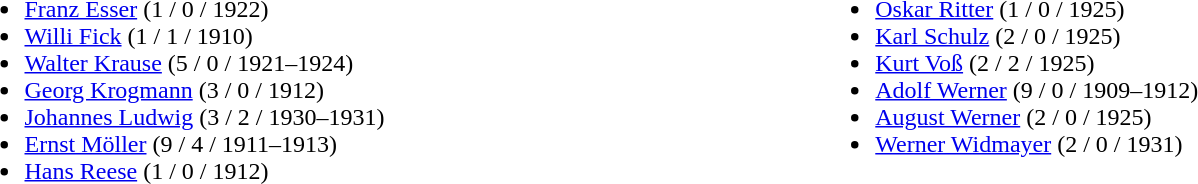<table width="75%">
<tr>
<td valign="top" width = "60%"><br><ul><li><a href='#'>Franz Esser</a> (1 / 0 / 1922)</li><li><a href='#'>Willi Fick</a> (1 / 1 / 1910)</li><li><a href='#'>Walter Krause</a> (5 / 0 / 1921–1924)</li><li><a href='#'>Georg Krogmann</a> (3 / 0 / 1912)</li><li><a href='#'>Johannes Ludwig</a> (3 / 2 / 1930–1931)</li><li><a href='#'>Ernst Möller</a> (9 / 4 / 1911–1913)</li><li><a href='#'>Hans Reese</a> (1 / 0 / 1912)</li></ul></td>
<td valign="top" width = "60%"><br><ul><li><a href='#'>Oskar Ritter</a> (1 / 0 / 1925)</li><li><a href='#'>Karl Schulz</a> (2 / 0 / 1925)</li><li><a href='#'>Kurt Voß</a> (2 / 2 / 1925)</li><li><a href='#'>Adolf Werner</a> (9 / 0 / 1909–1912)</li><li><a href='#'>August Werner</a> (2 / 0 / 1925)</li><li><a href='#'>Werner Widmayer</a> (2 / 0 / 1931)</li></ul></td>
</tr>
</table>
